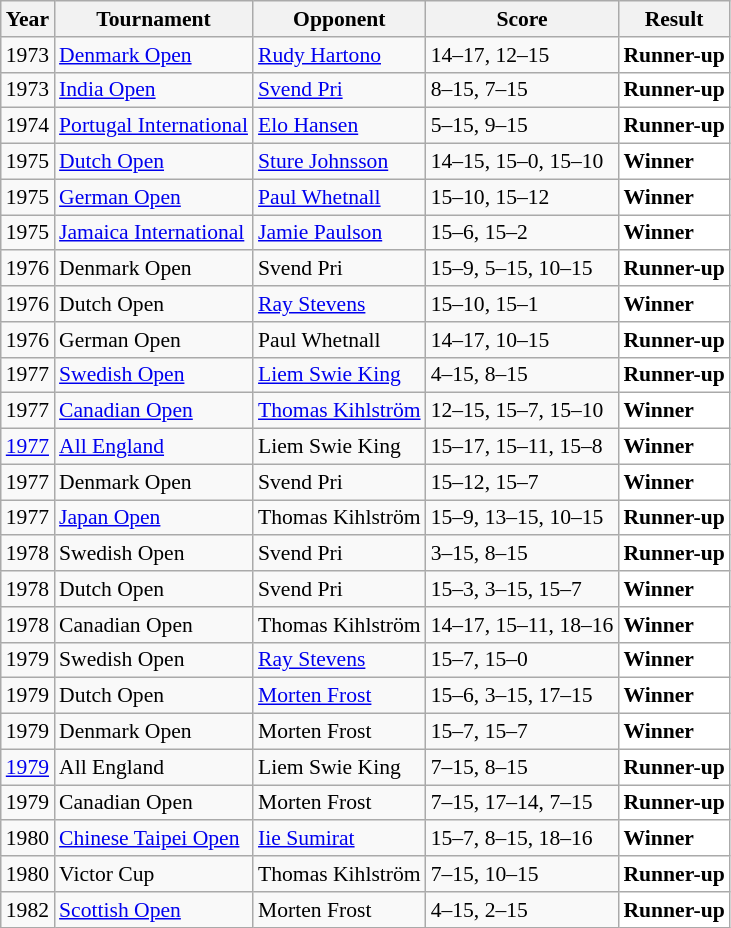<table class="sortable wikitable" style="font-size: 90%;">
<tr>
<th>Year</th>
<th>Tournament</th>
<th>Opponent</th>
<th>Score</th>
<th>Result</th>
</tr>
<tr>
<td align="center">1973</td>
<td><a href='#'>Denmark Open</a></td>
<td> <a href='#'>Rudy Hartono</a></td>
<td>14–17, 12–15</td>
<td style="text-align:left; background:white"> <strong>Runner-up</strong></td>
</tr>
<tr>
<td align="center">1973</td>
<td><a href='#'>India Open</a></td>
<td> <a href='#'>Svend Pri</a></td>
<td>8–15, 7–15</td>
<td style="text-align:left; background:white"> <strong>Runner-up</strong></td>
</tr>
<tr>
<td align="center">1974</td>
<td><a href='#'>Portugal International</a></td>
<td> <a href='#'>Elo Hansen</a></td>
<td>5–15, 9–15</td>
<td style="text-align:left; background:white"> <strong>Runner-up</strong></td>
</tr>
<tr>
<td align="center">1975</td>
<td><a href='#'>Dutch Open</a></td>
<td> <a href='#'>Sture Johnsson</a></td>
<td>14–15, 15–0, 15–10</td>
<td style="text-align:left; background:white"> <strong>Winner</strong></td>
</tr>
<tr>
<td align="center">1975</td>
<td><a href='#'>German Open</a></td>
<td> <a href='#'>Paul Whetnall</a></td>
<td>15–10, 15–12</td>
<td style="text-align:left; background:white"> <strong>Winner</strong></td>
</tr>
<tr>
<td align="center">1975</td>
<td><a href='#'>Jamaica International</a></td>
<td> <a href='#'>Jamie Paulson</a></td>
<td>15–6, 15–2</td>
<td style="text-align:left; background:white"> <strong>Winner</strong></td>
</tr>
<tr>
<td align="center">1976</td>
<td>Denmark Open</td>
<td> Svend Pri</td>
<td>15–9, 5–15, 10–15</td>
<td style="text-align:left; background:white"> <strong>Runner-up</strong></td>
</tr>
<tr>
<td align="center">1976</td>
<td>Dutch Open</td>
<td> <a href='#'>Ray Stevens</a></td>
<td>15–10, 15–1</td>
<td style="text-align:left; background:white"> <strong>Winner</strong></td>
</tr>
<tr>
<td align="center">1976</td>
<td>German Open</td>
<td> Paul Whetnall</td>
<td>14–17, 10–15</td>
<td style="text-align:left; background:white"> <strong>Runner-up</strong></td>
</tr>
<tr>
<td align="center">1977</td>
<td><a href='#'>Swedish Open</a></td>
<td> <a href='#'>Liem Swie King</a></td>
<td>4–15, 8–15</td>
<td style="text-align:left; background:white"> <strong>Runner-up</strong></td>
</tr>
<tr>
<td align="center">1977</td>
<td><a href='#'>Canadian Open</a></td>
<td> <a href='#'>Thomas Kihlström</a></td>
<td>12–15, 15–7, 15–10</td>
<td style="text-align:left; background:white"> <strong>Winner</strong></td>
</tr>
<tr>
<td align="center"><a href='#'>1977</a></td>
<td><a href='#'>All England</a></td>
<td> Liem Swie King</td>
<td>15–17, 15–11, 15–8</td>
<td style="text-align:left; background:white"> <strong>Winner</strong></td>
</tr>
<tr>
<td align="center">1977</td>
<td>Denmark Open</td>
<td> Svend Pri</td>
<td>15–12, 15–7</td>
<td style="text-align:left; background:white"> <strong>Winner</strong></td>
</tr>
<tr>
<td align="center">1977</td>
<td><a href='#'>Japan Open</a></td>
<td> Thomas Kihlström</td>
<td>15–9, 13–15, 10–15</td>
<td style="text-align:left; background:white"> <strong>Runner-up</strong></td>
</tr>
<tr>
<td align="center">1978</td>
<td>Swedish Open</td>
<td> Svend Pri</td>
<td>3–15, 8–15</td>
<td style="text-align:left; background:white"> <strong>Runner-up</strong></td>
</tr>
<tr>
<td align="center">1978</td>
<td>Dutch Open</td>
<td> Svend Pri</td>
<td>15–3, 3–15, 15–7</td>
<td style="text-align:left; background:white"> <strong>Winner</strong></td>
</tr>
<tr>
<td align="center">1978</td>
<td>Canadian Open</td>
<td> Thomas Kihlström</td>
<td>14–17, 15–11, 18–16</td>
<td style="text-align:left; background:white"> <strong>Winner</strong></td>
</tr>
<tr>
<td align="center">1979</td>
<td>Swedish Open</td>
<td> <a href='#'>Ray Stevens</a></td>
<td>15–7, 15–0</td>
<td style="text-align:left; background:white"> <strong>Winner</strong></td>
</tr>
<tr>
<td align="center">1979</td>
<td>Dutch Open</td>
<td> <a href='#'>Morten Frost</a></td>
<td>15–6, 3–15, 17–15</td>
<td style="text-align:left; background:white"> <strong>Winner</strong></td>
</tr>
<tr>
<td align="center">1979</td>
<td>Denmark Open</td>
<td> Morten Frost</td>
<td>15–7, 15–7</td>
<td style="text-align:left; background:white"> <strong>Winner</strong></td>
</tr>
<tr>
<td align="center"><a href='#'>1979</a></td>
<td>All England</td>
<td> Liem Swie King</td>
<td>7–15, 8–15</td>
<td style="text-align:left; background:white"> <strong>Runner-up</strong></td>
</tr>
<tr>
<td align="center">1979</td>
<td>Canadian Open</td>
<td> Morten Frost</td>
<td>7–15, 17–14, 7–15</td>
<td style="text-align:left; background:white"> <strong>Runner-up</strong></td>
</tr>
<tr>
<td align="center">1980</td>
<td><a href='#'>Chinese Taipei Open</a></td>
<td> <a href='#'>Iie Sumirat</a></td>
<td>15–7, 8–15, 18–16</td>
<td style="text-align:left; background:white"> <strong>Winner</strong></td>
</tr>
<tr>
<td align="center">1980</td>
<td>Victor Cup</td>
<td> Thomas Kihlström</td>
<td>7–15, 10–15</td>
<td style="text-align:left; background:white"> <strong>Runner-up</strong></td>
</tr>
<tr>
<td align="center">1982</td>
<td><a href='#'>Scottish Open</a></td>
<td> Morten Frost</td>
<td>4–15, 2–15</td>
<td style="text-align:left; background:white"> <strong>Runner-up</strong></td>
</tr>
</table>
